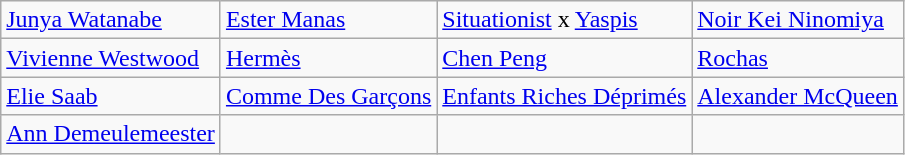<table class="wikitable">
<tr>
<td><a href='#'>Junya Watanabe</a></td>
<td><a href='#'>Ester Manas</a></td>
<td><a href='#'>Situationist</a> x <a href='#'>Yaspis</a></td>
<td><a href='#'>Noir Kei Ninomiya</a></td>
</tr>
<tr>
<td><a href='#'>Vivienne Westwood</a></td>
<td><a href='#'>Hermès</a></td>
<td><a href='#'>Chen Peng</a></td>
<td><a href='#'>Rochas</a></td>
</tr>
<tr>
<td><a href='#'>Elie Saab</a></td>
<td><a href='#'>Comme Des Garçons</a></td>
<td><a href='#'>Enfants Riches Déprimés</a></td>
<td><a href='#'>Alexander McQueen</a></td>
</tr>
<tr>
<td><a href='#'>Ann Demeulemeester</a></td>
<td></td>
<td></td>
<td></td>
</tr>
</table>
